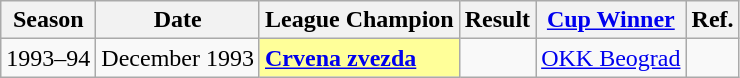<table class="wikitable">
<tr>
<th>Season</th>
<th>Date</th>
<th>League Champion</th>
<th>Result</th>
<th><a href='#'>Cup Winner</a></th>
<th>Ref.</th>
</tr>
<tr>
<td>1993–94</td>
<td>December 1993</td>
<td style="background:#ff9;"><strong><a href='#'>Crvena zvezda</a></strong></td>
<td></td>
<td><a href='#'>OKK Beograd</a></td>
<td></td>
</tr>
</table>
